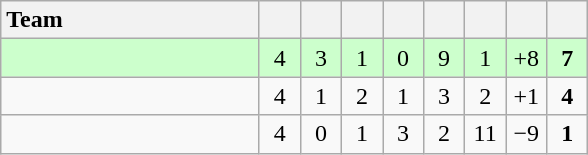<table class="wikitable" style="text-align: center;">
<tr>
<th width=165 style="text-align:left;">Team</th>
<th width=20></th>
<th width=20></th>
<th width=20></th>
<th width=20></th>
<th width=20></th>
<th width=20></th>
<th width=20></th>
<th width=20></th>
</tr>
<tr style="background:#ccffcc;">
<td style="text-align:left;"></td>
<td>4</td>
<td>3</td>
<td>1</td>
<td>0</td>
<td>9</td>
<td>1</td>
<td>+8</td>
<td><strong>7</strong></td>
</tr>
<tr>
<td style="text-align:left;"></td>
<td>4</td>
<td>1</td>
<td>2</td>
<td>1</td>
<td>3</td>
<td>2</td>
<td>+1</td>
<td><strong>4</strong></td>
</tr>
<tr>
<td style="text-align:left;"></td>
<td>4</td>
<td>0</td>
<td>1</td>
<td>3</td>
<td>2</td>
<td>11</td>
<td>−9</td>
<td><strong>1</strong></td>
</tr>
</table>
